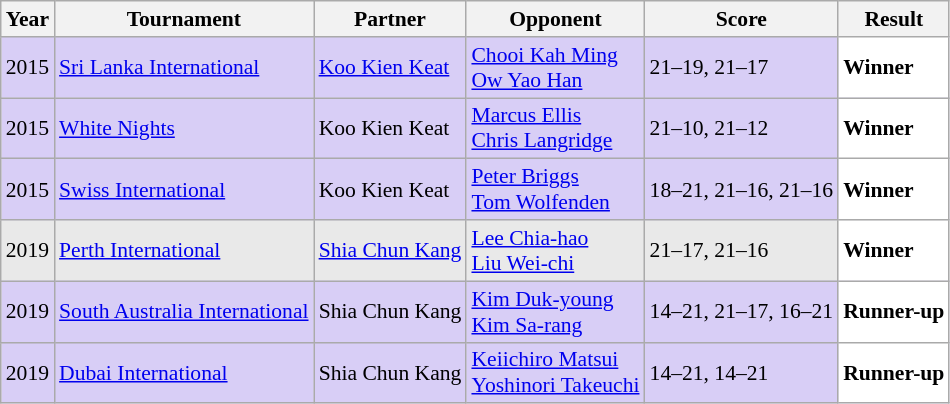<table class="sortable wikitable" style="font-size: 90%;">
<tr>
<th>Year</th>
<th>Tournament</th>
<th>Partner</th>
<th>Opponent</th>
<th>Score</th>
<th>Result</th>
</tr>
<tr style="background:#D8CEF6">
<td align="center">2015</td>
<td align="left"><a href='#'>Sri Lanka International</a></td>
<td align="left"> <a href='#'>Koo Kien Keat</a></td>
<td align="left"> <a href='#'>Chooi Kah Ming</a> <br>  <a href='#'>Ow Yao Han</a></td>
<td align="left">21–19, 21–17</td>
<td style="text-align:left; background:white"> <strong>Winner</strong></td>
</tr>
<tr style="background:#D8CEF6">
<td align="center">2015</td>
<td align="left"><a href='#'>White Nights</a></td>
<td align="left"> Koo Kien Keat</td>
<td align="left"> <a href='#'>Marcus Ellis</a> <br>  <a href='#'>Chris Langridge</a></td>
<td align="left">21–10, 21–12</td>
<td style="text-align:left; background:white"> <strong>Winner</strong></td>
</tr>
<tr style="background:#D8CEF6">
<td align="center">2015</td>
<td align="left"><a href='#'>Swiss International</a></td>
<td align="left"> Koo Kien Keat</td>
<td align="left"> <a href='#'>Peter Briggs</a> <br>  <a href='#'>Tom Wolfenden</a></td>
<td align="left">18–21, 21–16, 21–16</td>
<td style="text-align:left; background:white"> <strong>Winner</strong></td>
</tr>
<tr style="background:#E9E9E9">
<td align="center">2019</td>
<td align="left"><a href='#'>Perth International</a></td>
<td align="left"> <a href='#'>Shia Chun Kang</a></td>
<td align="left"> <a href='#'>Lee Chia-hao</a> <br>  <a href='#'>Liu Wei-chi</a></td>
<td align="left">21–17, 21–16</td>
<td style="text-align:left; background:white"> <strong>Winner</strong></td>
</tr>
<tr style="background:#D8CEF6">
<td align="center">2019</td>
<td align="left"><a href='#'>South Australia International</a></td>
<td align="left"> Shia Chun Kang</td>
<td align="left"> <a href='#'>Kim Duk-young</a> <br>  <a href='#'>Kim Sa-rang</a></td>
<td align="left">14–21, 21–17, 16–21</td>
<td style="text-align:left; background:white"> <strong>Runner-up</strong></td>
</tr>
<tr style="background:#D8CEF6">
<td align="center">2019</td>
<td align="left"><a href='#'>Dubai International</a></td>
<td align="left"> Shia Chun Kang</td>
<td align="left"> <a href='#'>Keiichiro Matsui</a> <br>  <a href='#'>Yoshinori Takeuchi</a></td>
<td align="left">14–21, 14–21</td>
<td style="text-align:left; background:white"> <strong>Runner-up</strong></td>
</tr>
</table>
